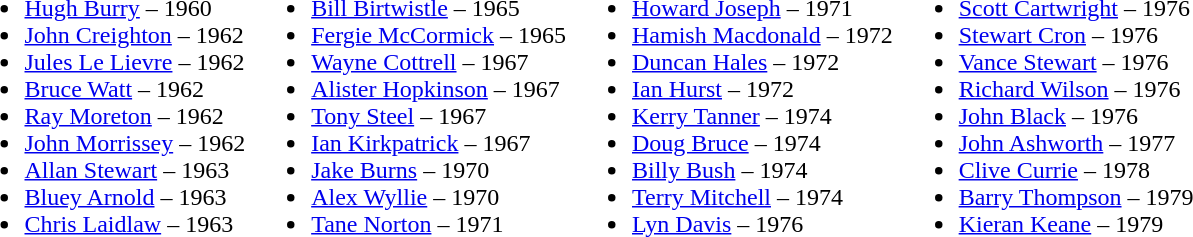<table border="0">
<tr valign="top">
<td><br><ul><li><a href='#'>Hugh Burry</a> – 1960</li><li><a href='#'>John Creighton</a> – 1962</li><li><a href='#'>Jules Le Lievre</a> – 1962</li><li><a href='#'>Bruce Watt</a> – 1962</li><li><a href='#'>Ray Moreton</a> – 1962</li><li><a href='#'>John Morrissey</a> – 1962</li><li><a href='#'>Allan Stewart</a> – 1963</li><li><a href='#'>Bluey Arnold</a> – 1963</li><li><a href='#'>Chris Laidlaw</a> – 1963</li></ul></td>
<td><br><ul><li><a href='#'>Bill Birtwistle</a> – 1965</li><li><a href='#'>Fergie McCormick</a> – 1965</li><li><a href='#'>Wayne Cottrell</a> – 1967</li><li><a href='#'>Alister Hopkinson</a> – 1967</li><li><a href='#'>Tony Steel</a> – 1967</li><li><a href='#'>Ian Kirkpatrick</a> – 1967</li><li><a href='#'>Jake Burns</a> – 1970</li><li><a href='#'>Alex Wyllie</a> – 1970</li><li><a href='#'>Tane Norton</a> – 1971</li></ul></td>
<td><br><ul><li><a href='#'>Howard Joseph</a> – 1971</li><li><a href='#'>Hamish Macdonald</a> – 1972</li><li><a href='#'>Duncan Hales</a> – 1972</li><li><a href='#'>Ian Hurst</a> – 1972</li><li><a href='#'>Kerry Tanner</a> – 1974</li><li><a href='#'>Doug Bruce</a> – 1974</li><li><a href='#'>Billy Bush</a> – 1974</li><li><a href='#'>Terry Mitchell</a> – 1974</li><li><a href='#'>Lyn Davis</a> – 1976</li></ul></td>
<td><br><ul><li><a href='#'>Scott Cartwright</a> – 1976</li><li><a href='#'>Stewart Cron</a> – 1976</li><li><a href='#'>Vance Stewart</a> – 1976</li><li><a href='#'>Richard Wilson</a> – 1976</li><li><a href='#'>John Black</a> – 1976</li><li><a href='#'>John Ashworth</a> – 1977</li><li><a href='#'>Clive Currie</a> – 1978</li><li><a href='#'>Barry Thompson</a> – 1979</li><li><a href='#'>Kieran Keane</a> – 1979</li></ul></td>
</tr>
</table>
